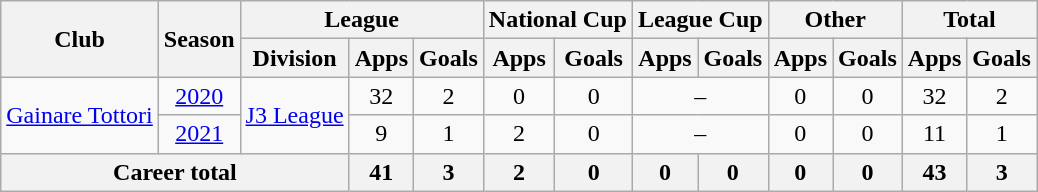<table class="wikitable" style="text-align: center">
<tr>
<th rowspan="2">Club</th>
<th rowspan="2">Season</th>
<th colspan="3">League</th>
<th colspan="2">National Cup</th>
<th colspan="2">League Cup</th>
<th colspan="2">Other</th>
<th colspan="2">Total</th>
</tr>
<tr>
<th>Division</th>
<th>Apps</th>
<th>Goals</th>
<th>Apps</th>
<th>Goals</th>
<th>Apps</th>
<th>Goals</th>
<th>Apps</th>
<th>Goals</th>
<th>Apps</th>
<th>Goals</th>
</tr>
<tr>
<td rowspan="2"><a href='#'>Gainare Tottori</a></td>
<td><a href='#'>2020</a></td>
<td rowspan="2"><a href='#'>J3 League</a></td>
<td>32</td>
<td>2</td>
<td>0</td>
<td>0</td>
<td colspan="2">–</td>
<td>0</td>
<td>0</td>
<td>32</td>
<td>2</td>
</tr>
<tr>
<td><a href='#'>2021</a></td>
<td>9</td>
<td>1</td>
<td>2</td>
<td>0</td>
<td colspan="2">–</td>
<td>0</td>
<td>0</td>
<td>11</td>
<td>1</td>
</tr>
<tr>
<th colspan=3>Career total</th>
<th>41</th>
<th>3</th>
<th>2</th>
<th>0</th>
<th>0</th>
<th>0</th>
<th>0</th>
<th>0</th>
<th>43</th>
<th>3</th>
</tr>
</table>
